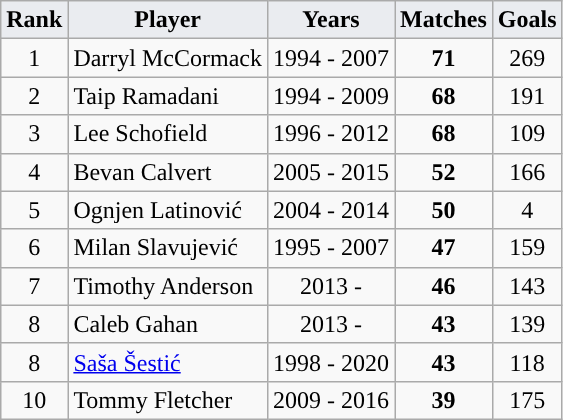<table class="wikitable" style="text-align: center;">
<tr>
<th style="background: #eaecf0; color: #000;">Rank</th>
<th style="background: #eaecf0; color: #000; width="150px";>Player</th>
<th style="background: #eaecf0; color: #000; width="150px";>Years</th>
<th style="background: #eaecf0; color: #000;">Matches</th>
<th style="background: #eaecf0; color: #000;">Goals</th>
</tr>
<tr>
<td>1</td>
<td align="left">Darryl McCormack</td>
<td>1994 - 2007</td>
<td><strong>71</strong></td>
<td>269</td>
</tr>
<tr>
<td>2</td>
<td align="left">Taip Ramadani</td>
<td>1994 - 2009</td>
<td><strong>68</strong></td>
<td>191</td>
</tr>
<tr>
<td>3</td>
<td align="left">Lee Schofield</td>
<td>1996 - 2012</td>
<td><strong>68</strong></td>
<td>109</td>
</tr>
<tr>
<td>4</td>
<td align="left">Bevan Calvert</td>
<td>2005 - 2015</td>
<td><strong>52</strong></td>
<td>166</td>
</tr>
<tr>
<td>5</td>
<td align="left">Ognjen Latinović</td>
<td>2004 - 2014</td>
<td><strong>50</strong></td>
<td>4</td>
</tr>
<tr>
<td>6</td>
<td align="left">Milan Slavujević</td>
<td>1995 - 2007</td>
<td><strong>47</strong></td>
<td>159</td>
</tr>
<tr>
<td>7</td>
<td align="left">Timothy Anderson</td>
<td>2013 -</td>
<td><strong>46</strong></td>
<td>143</td>
</tr>
<tr>
<td>8</td>
<td align="left">Caleb Gahan</td>
<td>2013 -</td>
<td><strong>43</strong></td>
<td>139</td>
</tr>
<tr>
<td>8</td>
<td align="left"><a href='#'>Saša Šestić</a></td>
<td>1998 - 2020</td>
<td><strong>43</strong></td>
<td>118</td>
</tr>
<tr>
<td>10</td>
<td align="left">Tommy Fletcher</td>
<td>2009 - 2016</td>
<td><strong>39</strong></td>
<td>175</td>
</tr>
</table>
